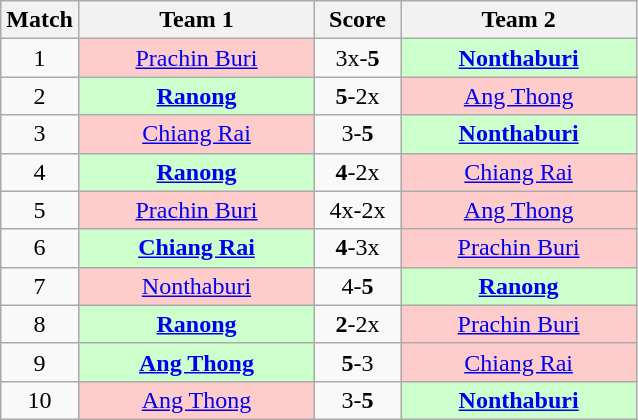<table class="wikitable" style="text-align: center">
<tr>
<th width="40pt">Match</th>
<th width="150pt">Team 1</th>
<th width="50pt">Score</th>
<th width="150pt">Team 2</th>
</tr>
<tr>
<td>1</td>
<td style="background:#ffcccc;"> <a href='#'>Prachin Buri</a></td>
<td><span>3x</span>-<strong>5</strong></td>
<td style = "background:#ccffcc;"> <strong><a href='#'>Nonthaburi</a></strong></td>
</tr>
<tr>
<td>2</td>
<td style="background:#ccffcc;"> <strong><a href='#'>Ranong</a></strong></td>
<td><strong>5</strong>-<span>2x</span></td>
<td style = "background:#ffcccc;"> <a href='#'>Ang Thong</a></td>
</tr>
<tr>
<td>3</td>
<td style="background:#ffcccc;"> <a href='#'>Chiang Rai</a></td>
<td>3-<strong>5</strong></td>
<td style = "background:#ccffcc;"> <strong><a href='#'>Nonthaburi</a></strong></td>
</tr>
<tr>
<td>4</td>
<td style="background:#ccffcc;"> <strong><a href='#'>Ranong</a></strong></td>
<td><strong>4</strong>-<span>2x</span></td>
<td style = "background:#ffcccc;"> <a href='#'>Chiang Rai</a></td>
</tr>
<tr>
<td>5</td>
<td style="background:#ffcccc;"> <a href='#'>Prachin Buri</a></td>
<td><span>4x</span>-<span>2x</span></td>
<td style = "background:#ffcccc;"> <a href='#'>Ang Thong</a></td>
</tr>
<tr>
<td>6</td>
<td style="background:#ccffcc;"> <strong><a href='#'>Chiang Rai</a></strong></td>
<td><strong>4</strong>-<span>3x</span></td>
<td style = "background:#ffcccc;"> <a href='#'>Prachin Buri</a></td>
</tr>
<tr>
<td>7</td>
<td style="background:#ffcccc;"> <a href='#'>Nonthaburi</a></td>
<td>4-<strong>5</strong></td>
<td style = "background:#ccffcc;"> <strong><a href='#'>Ranong</a></strong></td>
</tr>
<tr>
<td>8</td>
<td style="background:#ccffcc;"> <strong><a href='#'>Ranong</a></strong></td>
<td><strong>2</strong>-<span>2x</span></td>
<td style = "background:#ffcccc;"> <a href='#'>Prachin Buri</a></td>
</tr>
<tr>
<td>9</td>
<td style="background:#ccffcc;"> <strong><a href='#'>Ang Thong</a></strong></td>
<td><strong>5</strong>-3</td>
<td style = "background:#ffcccc;"> <a href='#'>Chiang Rai</a></td>
</tr>
<tr>
<td>10</td>
<td style="background:#ffcccc;"> <a href='#'>Ang Thong</a></td>
<td>3-<strong>5</strong></td>
<td style = "background:#ccffcc;"> <strong><a href='#'>Nonthaburi</a></strong></td>
</tr>
</table>
